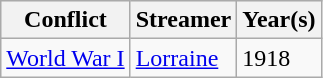<table class="wikitable" style="float:left;">
<tr style="background:#efefef;">
<th>Conflict</th>
<th>Streamer</th>
<th>Year(s)</th>
</tr>
<tr>
<td><a href='#'>World War I</a></td>
<td><a href='#'>Lorraine</a></td>
<td>1918</td>
</tr>
</table>
